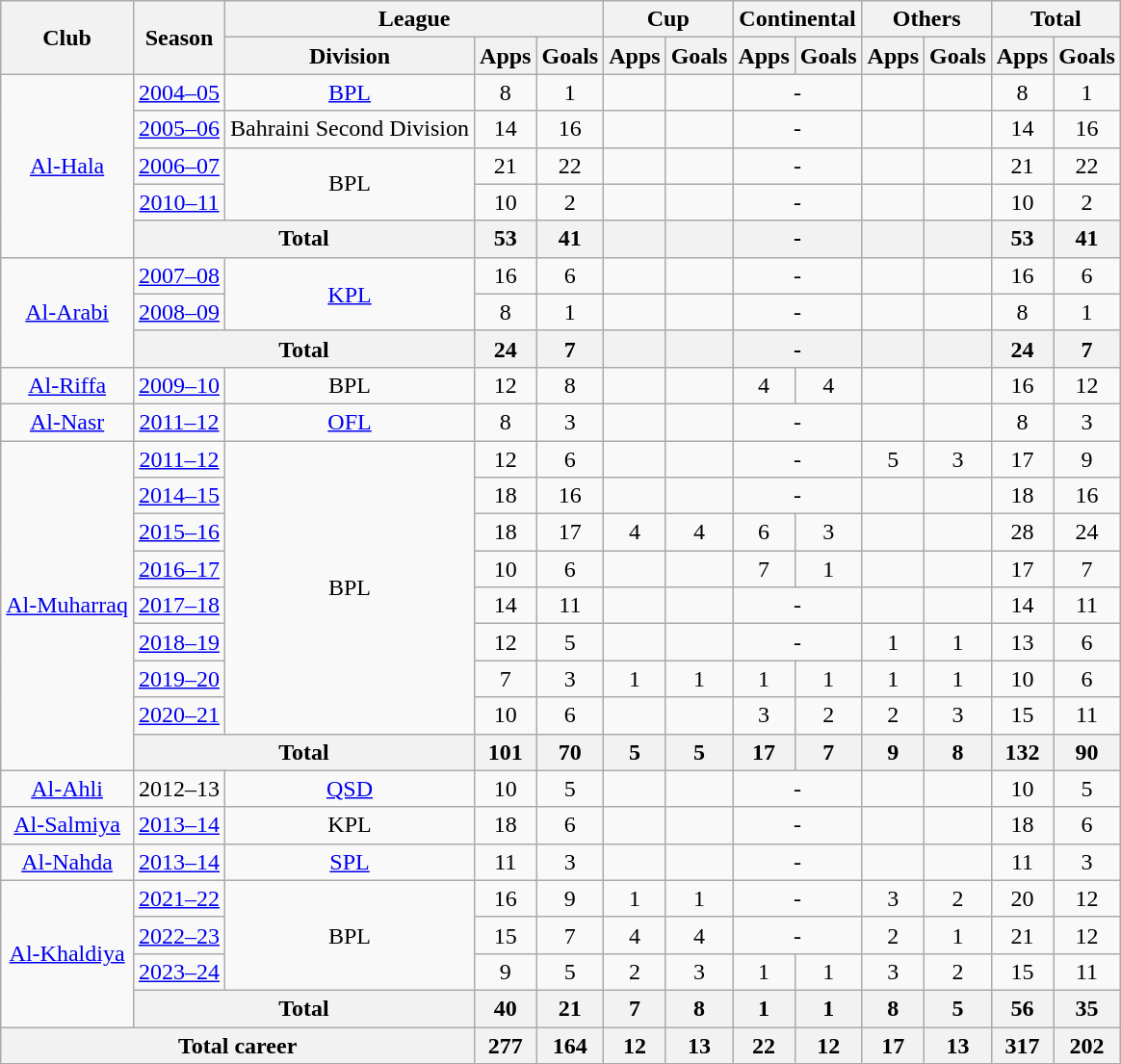<table class="wikitable" style="text-align:center;">
<tr>
<th rowspan=2>Club</th>
<th rowspan=2>Season</th>
<th colspan=3>League</th>
<th colspan=2>Cup</th>
<th colspan=2>Continental</th>
<th colspan=2>Others</th>
<th colspan=2>Total</th>
</tr>
<tr>
<th>Division</th>
<th>Apps</th>
<th>Goals</th>
<th>Apps</th>
<th>Goals</th>
<th>Apps</th>
<th>Goals</th>
<th>Apps</th>
<th>Goals</th>
<th>Apps</th>
<th>Goals</th>
</tr>
<tr>
<td rowspan=5><a href='#'>Al-Hala</a></td>
<td><a href='#'>2004–05</a></td>
<td><a href='#'>BPL</a></td>
<td>8</td>
<td>1</td>
<td></td>
<td></td>
<td colspan=2>-</td>
<td></td>
<td></td>
<td>8</td>
<td>1</td>
</tr>
<tr>
<td><a href='#'>2005–06</a></td>
<td>Bahraini Second Division</td>
<td>14</td>
<td>16</td>
<td></td>
<td></td>
<td colspan=2>-</td>
<td></td>
<td></td>
<td>14</td>
<td>16</td>
</tr>
<tr>
<td><a href='#'>2006–07</a></td>
<td rowspan=2>BPL</td>
<td>21</td>
<td>22</td>
<td></td>
<td></td>
<td colspan=2>-</td>
<td></td>
<td></td>
<td>21</td>
<td>22</td>
</tr>
<tr>
<td><a href='#'>2010–11</a></td>
<td>10</td>
<td>2</td>
<td></td>
<td></td>
<td colspan=2>-</td>
<td></td>
<td></td>
<td>10</td>
<td>2</td>
</tr>
<tr>
<th colspan=2>Total</th>
<th>53</th>
<th>41</th>
<th></th>
<th></th>
<th colspan=2>-</th>
<th></th>
<th></th>
<th>53</th>
<th>41</th>
</tr>
<tr>
<td rowspan=3><a href='#'>Al-Arabi</a></td>
<td><a href='#'>2007–08</a></td>
<td rowspan=2><a href='#'>KPL</a></td>
<td>16</td>
<td>6</td>
<td></td>
<td></td>
<td colspan=2>-</td>
<td></td>
<td></td>
<td>16</td>
<td>6</td>
</tr>
<tr>
<td><a href='#'>2008–09</a></td>
<td>8</td>
<td>1</td>
<td></td>
<td></td>
<td colspan=2>-</td>
<td></td>
<td></td>
<td>8</td>
<td>1</td>
</tr>
<tr>
<th colspan=2>Total</th>
<th>24</th>
<th>7</th>
<th></th>
<th></th>
<th colspan=2>-</th>
<th></th>
<th></th>
<th>24</th>
<th>7</th>
</tr>
<tr>
<td><a href='#'>Al-Riffa</a></td>
<td><a href='#'>2009–10</a></td>
<td>BPL</td>
<td>12</td>
<td>8</td>
<td></td>
<td></td>
<td>4</td>
<td>4</td>
<td></td>
<td></td>
<td>16</td>
<td>12</td>
</tr>
<tr>
<td><a href='#'>Al-Nasr</a></td>
<td><a href='#'>2011–12</a></td>
<td><a href='#'>OFL</a></td>
<td>8</td>
<td>3</td>
<td></td>
<td></td>
<td colspan=2>-</td>
<td></td>
<td></td>
<td>8</td>
<td>3</td>
</tr>
<tr>
<td rowspan=9><a href='#'>Al-Muharraq</a></td>
<td><a href='#'>2011–12</a></td>
<td rowspan=8>BPL</td>
<td>12</td>
<td>6</td>
<td></td>
<td></td>
<td colspan=2>-</td>
<td>5</td>
<td>3</td>
<td>17</td>
<td>9</td>
</tr>
<tr>
<td><a href='#'>2014–15</a></td>
<td>18</td>
<td>16</td>
<td></td>
<td></td>
<td colspan=2>-</td>
<td></td>
<td></td>
<td>18</td>
<td>16</td>
</tr>
<tr>
<td><a href='#'>2015–16</a></td>
<td>18</td>
<td>17</td>
<td>4</td>
<td>4</td>
<td>6</td>
<td>3</td>
<td></td>
<td></td>
<td>28</td>
<td>24</td>
</tr>
<tr>
<td><a href='#'>2016–17</a></td>
<td>10</td>
<td>6</td>
<td></td>
<td></td>
<td>7</td>
<td>1</td>
<td></td>
<td></td>
<td>17</td>
<td>7</td>
</tr>
<tr>
<td><a href='#'>2017–18</a></td>
<td>14</td>
<td>11</td>
<td></td>
<td></td>
<td colspan=2>-</td>
<td></td>
<td></td>
<td>14</td>
<td>11</td>
</tr>
<tr>
<td><a href='#'>2018–19</a></td>
<td>12</td>
<td>5</td>
<td></td>
<td></td>
<td colspan=2>-</td>
<td>1</td>
<td>1</td>
<td>13</td>
<td>6</td>
</tr>
<tr>
<td><a href='#'>2019–20</a></td>
<td>7</td>
<td>3</td>
<td>1</td>
<td>1</td>
<td>1</td>
<td>1</td>
<td>1</td>
<td>1</td>
<td>10</td>
<td>6</td>
</tr>
<tr>
<td><a href='#'>2020–21</a></td>
<td>10</td>
<td>6</td>
<td></td>
<td></td>
<td>3</td>
<td>2</td>
<td>2</td>
<td>3</td>
<td>15</td>
<td>11</td>
</tr>
<tr>
<th colspan=2>Total</th>
<th>101</th>
<th>70</th>
<th>5</th>
<th>5</th>
<th>17</th>
<th>7</th>
<th>9</th>
<th>8</th>
<th>132</th>
<th>90</th>
</tr>
<tr>
<td><a href='#'>Al-Ahli</a></td>
<td 2012–13 Qatari Second Division>2012–13</td>
<td><a href='#'>QSD</a></td>
<td>10</td>
<td>5</td>
<td></td>
<td></td>
<td colspan=2>-</td>
<td></td>
<td></td>
<td>10</td>
<td>5</td>
</tr>
<tr>
<td><a href='#'>Al-Salmiya</a></td>
<td><a href='#'>2013–14</a></td>
<td>KPL</td>
<td>18</td>
<td>6</td>
<td></td>
<td></td>
<td colspan=2>-</td>
<td></td>
<td></td>
<td>18</td>
<td>6</td>
</tr>
<tr>
<td><a href='#'>Al-Nahda</a></td>
<td><a href='#'>2013–14</a></td>
<td><a href='#'>SPL</a></td>
<td>11</td>
<td>3</td>
<td></td>
<td></td>
<td colspan=2>-</td>
<td></td>
<td></td>
<td>11</td>
<td>3</td>
</tr>
<tr>
<td rowspan=4><a href='#'>Al-Khaldiya</a></td>
<td><a href='#'>2021–22</a></td>
<td rowspan=3>BPL</td>
<td>16</td>
<td>9</td>
<td>1</td>
<td>1</td>
<td colspan=2>-</td>
<td>3</td>
<td>2</td>
<td>20</td>
<td>12</td>
</tr>
<tr>
<td><a href='#'>2022–23</a></td>
<td>15</td>
<td>7</td>
<td>4</td>
<td>4</td>
<td colspan=2>-</td>
<td>2</td>
<td>1</td>
<td>21</td>
<td>12</td>
</tr>
<tr>
<td><a href='#'>2023–24</a></td>
<td>9</td>
<td>5</td>
<td>2</td>
<td>3</td>
<td>1</td>
<td>1</td>
<td>3</td>
<td>2</td>
<td>15</td>
<td>11</td>
</tr>
<tr>
<th colspan=2>Total</th>
<th>40</th>
<th>21</th>
<th>7</th>
<th>8</th>
<th>1</th>
<th>1</th>
<th>8</th>
<th>5</th>
<th>56</th>
<th>35</th>
</tr>
<tr>
<th colspan=3>Total career</th>
<th>277</th>
<th>164</th>
<th>12</th>
<th>13</th>
<th>22</th>
<th>12</th>
<th>17</th>
<th>13</th>
<th>317</th>
<th>202</th>
</tr>
</table>
